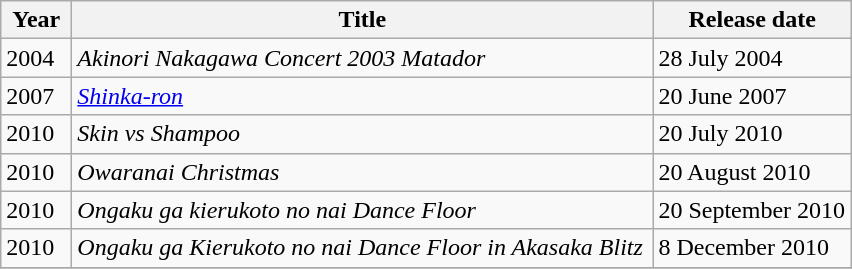<table class="wikitable">
<tr>
<th width="40">Year</th>
<th width="380">Title</th>
<th width="125">Release date</th>
</tr>
<tr>
<td>2004</td>
<td><em>Akinori Nakagawa Concert 2003 Matador</em></td>
<td>28 July 2004</td>
</tr>
<tr>
<td>2007</td>
<td><em><a href='#'>Shinka-ron</a></em></td>
<td>20 June 2007</td>
</tr>
<tr>
<td>2010</td>
<td><em>Skin vs Shampoo</em></td>
<td>20 July 2010</td>
</tr>
<tr>
<td>2010</td>
<td><em>Owaranai Christmas</em></td>
<td>20 August 2010</td>
</tr>
<tr>
<td>2010</td>
<td><em>Ongaku ga kierukoto no nai Dance Floor</em></td>
<td>20 September 2010</td>
</tr>
<tr>
<td>2010</td>
<td><em>Ongaku ga Kierukoto no nai Dance Floor in Akasaka Blitz</em></td>
<td>8 December 2010</td>
</tr>
<tr>
</tr>
</table>
